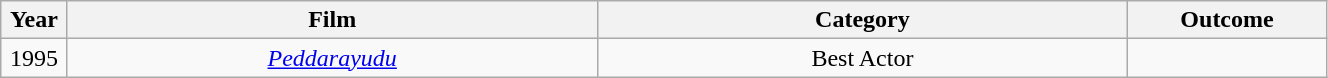<table class="wikitable" style="width:70%;">
<tr>
<th width=5%>Year</th>
<th style="width:40%;">Film</th>
<th style="width:40%;">Category</th>
<th style="width:15%;">Outcome</th>
</tr>
<tr>
<td style="text-align:center;">1995</td>
<td style="text-align:center;"><em><a href='#'>Peddarayudu</a></em></td>
<td style="text-align:center;">Best Actor</td>
<td></td>
</tr>
</table>
